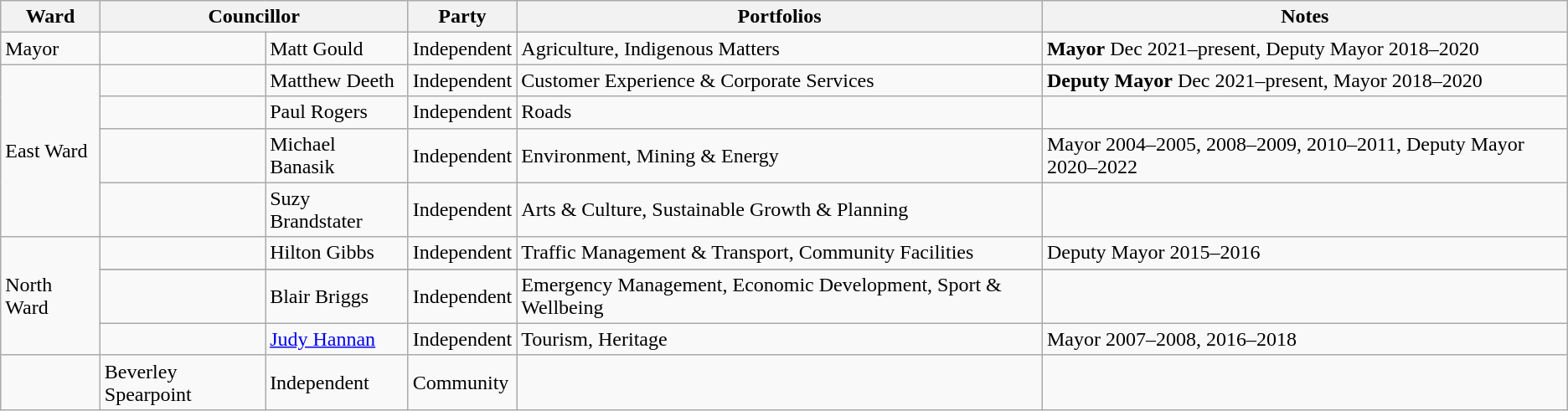<table class="wikitable">
<tr>
<th>Ward</th>
<th colspan="2">Councillor</th>
<th>Party</th>
<th>Portfolios</th>
<th>Notes</th>
</tr>
<tr>
<td rowspan="1">Mayor</td>
<td></td>
<td>Matt Gould</td>
<td>Independent</td>
<td>Agriculture, Indigenous Matters</td>
<td><strong>Mayor</strong> Dec 2021–present, Deputy Mayor 2018–2020</td>
</tr>
<tr>
<td rowspan="4">East Ward</td>
<td></td>
<td>Matthew Deeth</td>
<td>Independent</td>
<td>Customer Experience & Corporate Services</td>
<td><strong>Deputy Mayor</strong> Dec 2021–present, Mayor 2018–2020</td>
</tr>
<tr>
<td></td>
<td>Paul Rogers</td>
<td>Independent</td>
<td>Roads</td>
<td></td>
</tr>
<tr>
<td></td>
<td>Michael Banasik</td>
<td>Independent</td>
<td>Environment, Mining & Energy</td>
<td>Mayor 2004–2005, 2008–2009, 2010–2011, Deputy Mayor 2020–2022</td>
</tr>
<tr>
<td></td>
<td>Suzy Brandstater</td>
<td>Independent</td>
<td>Arts & Culture, Sustainable Growth & Planning</td>
<td></td>
</tr>
<tr>
<td rowspan="4">North Ward</td>
<td></td>
<td>Hilton Gibbs</td>
<td>Independent</td>
<td>Traffic Management & Transport, Community Facilities</td>
<td>Deputy Mayor 2015–2016</td>
</tr>
<tr>
</tr>
<tr>
<td></td>
<td>Blair Briggs</td>
<td>Independent</td>
<td>Emergency Management, Economic Development, Sport & Wellbeing</td>
<td></td>
</tr>
<tr>
<td></td>
<td><a href='#'>Judy Hannan</a></td>
<td>Independent</td>
<td>Tourism, Heritage</td>
<td>Mayor 2007–2008, 2016–2018</td>
</tr>
<tr>
<td></td>
<td>Beverley Spearpoint</td>
<td>Independent</td>
<td>Community</td>
<td></td>
</tr>
</table>
